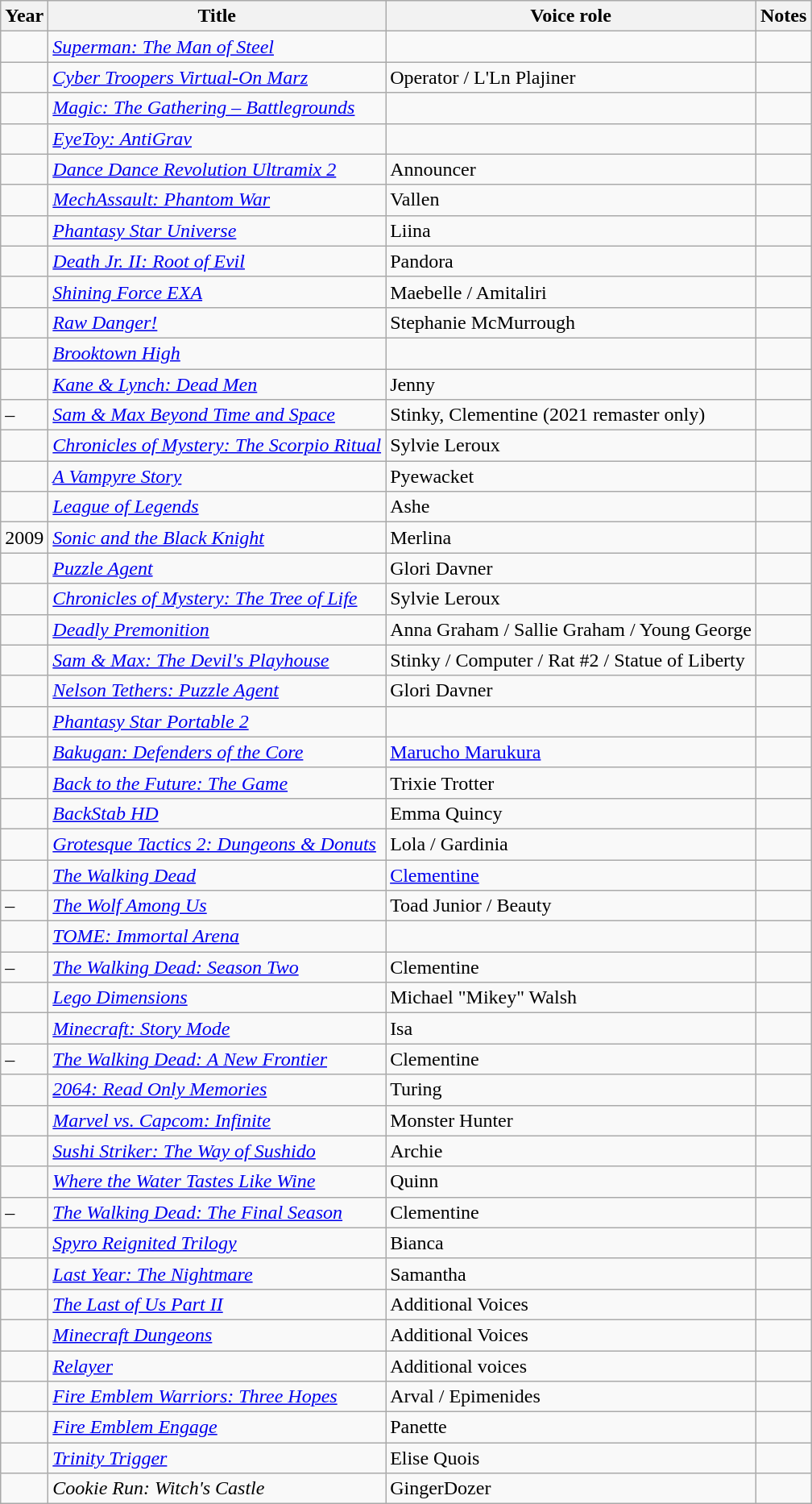<table class="wikitable sortable">
<tr>
<th>Year</th>
<th>Title</th>
<th>Voice role</th>
<th>Notes</th>
</tr>
<tr>
<td></td>
<td><em><a href='#'>Superman: The Man of Steel</a></em></td>
<td> </td>
<td> </td>
</tr>
<tr>
<td></td>
<td><em><a href='#'>Cyber Troopers Virtual-On Marz</a></em></td>
<td>Operator / L'Ln Plajiner</td>
<td></td>
</tr>
<tr>
<td></td>
<td><em><a href='#'>Magic: The Gathering – Battlegrounds</a></em></td>
<td> </td>
<td> </td>
</tr>
<tr>
<td></td>
<td><em><a href='#'>EyeToy: AntiGrav</a></em></td>
<td> </td>
<td> </td>
</tr>
<tr>
<td></td>
<td><em><a href='#'>Dance Dance Revolution Ultramix 2</a></em></td>
<td>Announcer</td>
<td> </td>
</tr>
<tr>
<td></td>
<td><em><a href='#'>MechAssault: Phantom War</a></em></td>
<td>Vallen</td>
<td> </td>
</tr>
<tr>
<td></td>
<td><em><a href='#'>Phantasy Star Universe</a></em></td>
<td>Liina</td>
<td> </td>
</tr>
<tr>
<td></td>
<td><em><a href='#'>Death Jr. II: Root of Evil</a></em></td>
<td>Pandora</td>
<td> </td>
</tr>
<tr>
<td></td>
<td><em><a href='#'>Shining Force EXA</a></em></td>
<td>Maebelle / Amitaliri</td>
<td></td>
</tr>
<tr>
<td></td>
<td><em><a href='#'>Raw Danger!</a></em></td>
<td>Stephanie McMurrough</td>
<td> </td>
</tr>
<tr>
<td></td>
<td><em><a href='#'>Brooktown High</a></em></td>
<td> </td>
<td> </td>
</tr>
<tr>
<td></td>
<td><em><a href='#'>Kane & Lynch: Dead Men</a></em></td>
<td>Jenny</td>
<td> </td>
</tr>
<tr>
<td>–</td>
<td><em><a href='#'>Sam & Max Beyond Time and Space</a></em></td>
<td>Stinky, Clementine (2021 remaster only)</td>
<td> </td>
</tr>
<tr>
<td></td>
<td><em><a href='#'>Chronicles of Mystery: The Scorpio Ritual</a></em></td>
<td>Sylvie Leroux</td>
<td> </td>
</tr>
<tr>
<td></td>
<td><em><a href='#'>A Vampyre Story</a></em></td>
<td>Pyewacket</td>
<td> </td>
</tr>
<tr>
<td></td>
<td><em><a href='#'>League of Legends</a></em></td>
<td>Ashe</td>
<td> </td>
</tr>
<tr>
<td>2009</td>
<td><a href='#'><em>Sonic and the Black Knight</em></a></td>
<td>Merlina</td>
<td></td>
</tr>
<tr>
<td></td>
<td><em><a href='#'>Puzzle Agent</a></em></td>
<td>Glori Davner</td>
<td> </td>
</tr>
<tr>
<td></td>
<td><em><a href='#'>Chronicles of Mystery: The Tree of Life</a></em></td>
<td>Sylvie Leroux</td>
<td> </td>
</tr>
<tr>
<td></td>
<td><em><a href='#'>Deadly Premonition</a></em></td>
<td>Anna Graham / Sallie Graham / Young George</td>
<td> </td>
</tr>
<tr>
<td></td>
<td><em><a href='#'>Sam & Max: The Devil's Playhouse</a></em></td>
<td>Stinky / Computer / Rat #2 / Statue of Liberty</td>
<td> </td>
</tr>
<tr>
<td></td>
<td><em><a href='#'>Nelson Tethers: Puzzle Agent</a></em></td>
<td>Glori Davner</td>
<td> </td>
</tr>
<tr>
<td></td>
<td><em><a href='#'>Phantasy Star Portable 2</a></em></td>
<td> </td>
<td> </td>
</tr>
<tr>
<td></td>
<td><em><a href='#'>Bakugan: Defenders of the Core</a></em></td>
<td><a href='#'>Marucho Marukura</a></td>
<td> </td>
</tr>
<tr>
<td></td>
<td><em><a href='#'>Back to the Future: The Game</a></em></td>
<td>Trixie Trotter</td>
<td> </td>
</tr>
<tr>
<td></td>
<td><em><a href='#'>BackStab HD</a></em></td>
<td>Emma Quincy</td>
<td> </td>
</tr>
<tr>
<td></td>
<td><em><a href='#'>Grotesque Tactics 2: Dungeons & Donuts</a></em></td>
<td>Lola / Gardinia</td>
<td> </td>
</tr>
<tr>
<td></td>
<td><em><a href='#'>The Walking Dead</a></em></td>
<td><a href='#'>Clementine</a></td>
<td> </td>
</tr>
<tr>
<td>–</td>
<td><em><a href='#'>The Wolf Among Us</a></em></td>
<td>Toad Junior / Beauty</td>
<td> </td>
</tr>
<tr>
<td></td>
<td><em><a href='#'>TOME: Immortal Arena</a></em></td>
<td> </td>
<td> </td>
</tr>
<tr>
<td>–</td>
<td><em><a href='#'>The Walking Dead: Season Two</a></em></td>
<td>Clementine</td>
<td> </td>
</tr>
<tr>
<td></td>
<td><em><a href='#'>Lego Dimensions</a></em></td>
<td>Michael "Mikey" Walsh</td>
<td></td>
</tr>
<tr Two>
<td></td>
<td><em><a href='#'>Minecraft: Story Mode</a></em></td>
<td>Isa</td>
<td> </td>
</tr>
<tr>
<td>–</td>
<td><em><a href='#'>The Walking Dead: A New Frontier</a></em></td>
<td>Clementine</td>
<td> </td>
</tr>
<tr>
<td></td>
<td><em><a href='#'>2064: Read Only Memories</a></em></td>
<td>Turing</td>
<td> </td>
</tr>
<tr>
<td></td>
<td><em><a href='#'>Marvel vs. Capcom: Infinite</a></em></td>
<td>Monster Hunter</td>
<td> </td>
</tr>
<tr>
<td></td>
<td><em><a href='#'>Sushi Striker: The Way of Sushido</a></em></td>
<td>Archie</td>
<td></td>
</tr>
<tr>
<td></td>
<td><em><a href='#'>Where the Water Tastes Like Wine</a></em></td>
<td>Quinn</td>
<td></td>
</tr>
<tr>
<td>–</td>
<td><em><a href='#'>The Walking Dead: The Final Season</a></em></td>
<td>Clementine</td>
<td> </td>
</tr>
<tr>
<td></td>
<td><em><a href='#'>Spyro Reignited Trilogy</a></em></td>
<td>Bianca</td>
<td> </td>
</tr>
<tr>
<td></td>
<td><em><a href='#'>Last Year: The Nightmare</a></em></td>
<td>Samantha</td>
<td> </td>
</tr>
<tr>
<td></td>
<td><em><a href='#'>The Last of Us Part II</a></em></td>
<td>Additional Voices</td>
<td> </td>
</tr>
<tr>
<td></td>
<td><em><a href='#'>Minecraft Dungeons</a></em></td>
<td>Additional Voices</td>
<td> </td>
</tr>
<tr>
<td></td>
<td><em><a href='#'>Relayer</a></em></td>
<td>Additional voices</td>
<td></td>
</tr>
<tr>
<td></td>
<td><em><a href='#'>Fire Emblem Warriors: Three Hopes</a></em></td>
<td>Arval / Epimenides</td>
<td></td>
</tr>
<tr>
<td></td>
<td><em><a href='#'>Fire Emblem Engage</a></em></td>
<td>Panette</td>
<td></td>
</tr>
<tr>
<td></td>
<td><em><a href='#'>Trinity Trigger</a></em></td>
<td>Elise Quois</td>
<td></td>
</tr>
<tr>
<td></td>
<td><em>Cookie Run: Witch's Castle</em></td>
<td>GingerDozer</td>
<td></td>
</tr>
</table>
